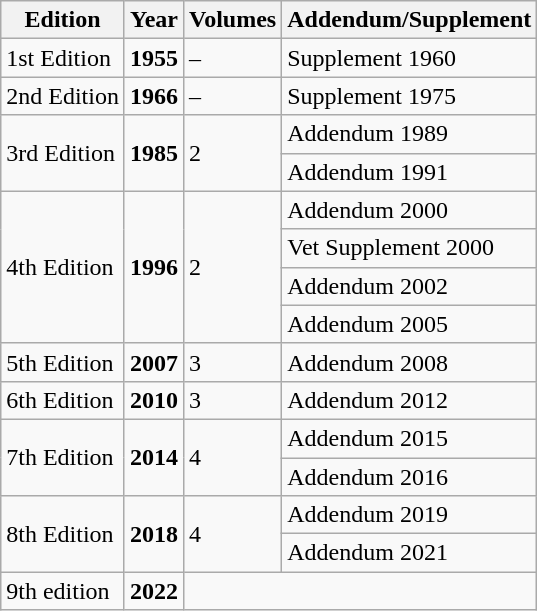<table class="wikitable">
<tr>
<th>Edition</th>
<th>Year</th>
<th>Volumes</th>
<th>Addendum/Supplement</th>
</tr>
<tr>
<td>1st Edition</td>
<td><strong>1955</strong></td>
<td>–</td>
<td>Supplement 1960</td>
</tr>
<tr>
<td>2nd Edition</td>
<td><strong>1966</strong></td>
<td>–</td>
<td>Supplement 1975</td>
</tr>
<tr>
<td rowspan="2">3rd Edition</td>
<td rowspan="2"><strong>1985</strong></td>
<td rowspan="2">2</td>
<td>Addendum 1989</td>
</tr>
<tr>
<td>Addendum 1991</td>
</tr>
<tr>
<td rowspan="4">4th Edition</td>
<td rowspan="4"><strong>1996</strong></td>
<td rowspan="4">2</td>
<td>Addendum 2000</td>
</tr>
<tr>
<td>Vet Supplement 2000</td>
</tr>
<tr>
<td>Addendum 2002</td>
</tr>
<tr>
<td>Addendum 2005</td>
</tr>
<tr>
<td>5th Edition</td>
<td><strong>2007</strong></td>
<td>3</td>
<td>Addendum 2008</td>
</tr>
<tr>
<td>6th Edition</td>
<td><strong>2010</strong></td>
<td>3</td>
<td>Addendum 2012</td>
</tr>
<tr>
<td rowspan="2">7th Edition</td>
<td rowspan="2"><strong>2014</strong></td>
<td rowspan="2">4</td>
<td>Addendum 2015</td>
</tr>
<tr>
<td>Addendum 2016</td>
</tr>
<tr>
<td rowspan="2">8th Edition</td>
<td rowspan="2"><strong>2018</strong></td>
<td rowspan="2">4</td>
<td>Addendum 2019</td>
</tr>
<tr>
<td>Addendum 2021</td>
</tr>
<tr>
<td>9th edition</td>
<td><strong>2022</strong></td>
</tr>
</table>
